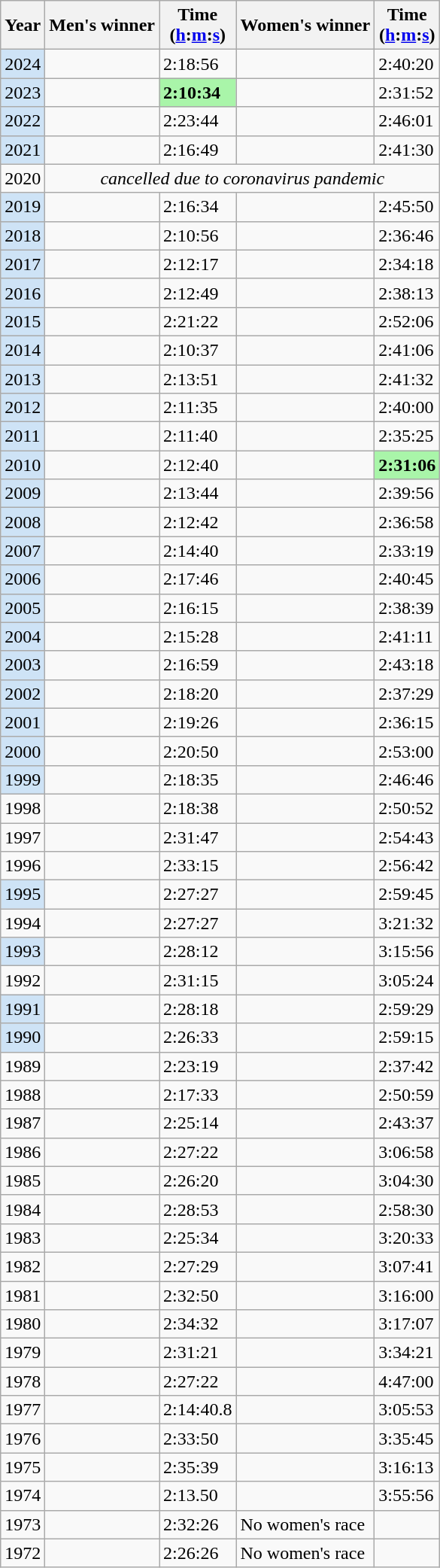<table class="wikitable sortable">
<tr>
<th>Year</th>
<th>Men's winner</th>
<th>Time<br>(<a href='#'>h</a>:<a href='#'>m</a>:<a href='#'>s</a>)</th>
<th>Women's winner</th>
<th>Time<br>(<a href='#'>h</a>:<a href='#'>m</a>:<a href='#'>s</a>)</th>
</tr>
<tr>
<td bgcolor="#cee3f6">2024</td>
<td></td>
<td>2:18:56</td>
<td></td>
<td>2:40:20</td>
</tr>
<tr>
<td bgcolor="#cee3f6">2023</td>
<td></td>
<td bgcolor="#a9f5a9"><strong>2:10:34</strong></td>
<td></td>
<td>2:31:52</td>
</tr>
<tr>
<td bgcolor="#cee3f6">2022</td>
<td></td>
<td>2:23:44</td>
<td></td>
<td>2:46:01</td>
</tr>
<tr>
<td bgcolor="#cee3f6">2021</td>
<td></td>
<td>2:16:49</td>
<td></td>
<td>2:41:30</td>
</tr>
<tr>
<td>2020</td>
<td colspan="4" align="center" data-sort-value=""><em>cancelled due to coronavirus pandemic</em></td>
</tr>
<tr>
<td bgcolor="#cee3f6">2019</td>
<td></td>
<td>2:16:34</td>
<td></td>
<td>2:45:50</td>
</tr>
<tr>
<td bgcolor="#cee3f6">2018</td>
<td></td>
<td>2:10:56</td>
<td></td>
<td>2:36:46</td>
</tr>
<tr>
<td bgcolor="#cee3f6">2017</td>
<td></td>
<td>2:12:17</td>
<td></td>
<td>2:34:18</td>
</tr>
<tr>
<td bgcolor="#cee3f6">2016</td>
<td></td>
<td>2:12:49</td>
<td></td>
<td>2:38:13</td>
</tr>
<tr>
<td bgcolor="#cee3f6">2015</td>
<td></td>
<td>2:21:22</td>
<td></td>
<td>2:52:06</td>
</tr>
<tr>
<td bgcolor="#cee3f6">2014</td>
<td></td>
<td>2:10:37</td>
<td></td>
<td>2:41:06</td>
</tr>
<tr>
<td bgcolor="#cee3f6">2013</td>
<td></td>
<td>2:13:51</td>
<td></td>
<td>2:41:32</td>
</tr>
<tr>
<td bgcolor="#cee3f6">2012</td>
<td></td>
<td>2:11:35</td>
<td></td>
<td>2:40:00</td>
</tr>
<tr>
<td bgcolor="#cee3f6">2011</td>
<td></td>
<td>2:11:40</td>
<td></td>
<td>2:35:25</td>
</tr>
<tr>
<td bgcolor="#cee3f6">2010</td>
<td></td>
<td>2:12:40</td>
<td></td>
<td bgcolor="#a9f5a9"><strong>2:31:06</strong></td>
</tr>
<tr>
<td bgcolor="#cee3f6">2009</td>
<td></td>
<td>2:13:44</td>
<td></td>
<td>2:39:56</td>
</tr>
<tr>
<td bgcolor="#cee3f6">2008</td>
<td></td>
<td>2:12:42</td>
<td></td>
<td>2:36:58</td>
</tr>
<tr>
<td bgcolor="#cee3f6">2007</td>
<td></td>
<td>2:14:40</td>
<td></td>
<td>2:33:19</td>
</tr>
<tr>
<td bgcolor="#cee3f6">2006</td>
<td></td>
<td>2:17:46</td>
<td></td>
<td>2:40:45</td>
</tr>
<tr>
<td bgcolor="#cee3f6">2005</td>
<td></td>
<td>2:16:15</td>
<td></td>
<td>2:38:39</td>
</tr>
<tr>
<td bgcolor="#cee3f6">2004</td>
<td></td>
<td>2:15:28</td>
<td></td>
<td>2:41:11</td>
</tr>
<tr>
<td bgcolor="#cee3f6">2003</td>
<td></td>
<td>2:16:59</td>
<td></td>
<td>2:43:18</td>
</tr>
<tr>
<td bgcolor="#cee3f6">2002</td>
<td></td>
<td>2:18:20</td>
<td></td>
<td>2:37:29</td>
</tr>
<tr>
<td bgcolor="#cee3f6">2001</td>
<td></td>
<td>2:19:26</td>
<td></td>
<td>2:36:15</td>
</tr>
<tr>
<td bgcolor="#cee3f6">2000</td>
<td></td>
<td>2:20:50</td>
<td></td>
<td>2:53:00</td>
</tr>
<tr>
<td bgcolor="#cee3f6">1999</td>
<td></td>
<td>2:18:35</td>
<td></td>
<td>2:46:46</td>
</tr>
<tr>
<td>1998</td>
<td></td>
<td>2:18:38</td>
<td></td>
<td>2:50:52</td>
</tr>
<tr>
<td>1997</td>
<td></td>
<td>2:31:47</td>
<td></td>
<td>2:54:43</td>
</tr>
<tr>
<td>1996</td>
<td></td>
<td>2:33:15</td>
<td></td>
<td>2:56:42</td>
</tr>
<tr>
<td bgcolor="#cee3f6">1995</td>
<td></td>
<td>2:27:27</td>
<td></td>
<td>2:59:45</td>
</tr>
<tr>
<td>1994</td>
<td></td>
<td>2:27:27</td>
<td></td>
<td>3:21:32</td>
</tr>
<tr>
<td bgcolor="#cee3f6">1993</td>
<td></td>
<td>2:28:12</td>
<td></td>
<td>3:15:56</td>
</tr>
<tr>
<td>1992</td>
<td></td>
<td>2:31:15</td>
<td></td>
<td>3:05:24</td>
</tr>
<tr>
<td bgcolor="#cee3f6">1991</td>
<td></td>
<td>2:28:18</td>
<td></td>
<td>2:59:29</td>
</tr>
<tr>
<td bgcolor="#cee3f6">1990</td>
<td></td>
<td>2:26:33</td>
<td></td>
<td>2:59:15</td>
</tr>
<tr>
<td>1989</td>
<td></td>
<td>2:23:19</td>
<td></td>
<td>2:37:42</td>
</tr>
<tr>
<td>1988</td>
<td></td>
<td>2:17:33</td>
<td></td>
<td>2:50:59</td>
</tr>
<tr>
<td>1987</td>
<td></td>
<td>2:25:14</td>
<td></td>
<td>2:43:37</td>
</tr>
<tr>
<td>1986</td>
<td></td>
<td>2:27:22</td>
<td></td>
<td>3:06:58</td>
</tr>
<tr>
<td>1985</td>
<td></td>
<td>2:26:20</td>
<td></td>
<td>3:04:30</td>
</tr>
<tr>
<td>1984</td>
<td></td>
<td>2:28:53</td>
<td></td>
<td>2:58:30</td>
</tr>
<tr>
<td>1983</td>
<td></td>
<td>2:25:34</td>
<td></td>
<td>3:20:33</td>
</tr>
<tr>
<td>1982</td>
<td></td>
<td>2:27:29</td>
<td></td>
<td>3:07:41</td>
</tr>
<tr>
<td>1981</td>
<td></td>
<td>2:32:50</td>
<td></td>
<td>3:16:00</td>
</tr>
<tr>
<td>1980</td>
<td></td>
<td>2:34:32</td>
<td></td>
<td>3:17:07</td>
</tr>
<tr>
<td>1979</td>
<td></td>
<td>2:31:21</td>
<td></td>
<td>3:34:21</td>
</tr>
<tr>
<td>1978</td>
<td></td>
<td>2:27:22</td>
<td></td>
<td>4:47:00</td>
</tr>
<tr>
<td>1977</td>
<td></td>
<td>2:14:40.8</td>
<td></td>
<td>3:05:53</td>
</tr>
<tr>
<td>1976</td>
<td></td>
<td>2:33:50</td>
<td></td>
<td>3:35:45</td>
</tr>
<tr>
<td>1975</td>
<td></td>
<td>2:35:39</td>
<td></td>
<td>3:16:13</td>
</tr>
<tr>
<td>1974</td>
<td></td>
<td>2:13.50</td>
<td></td>
<td>3:55:56</td>
</tr>
<tr>
<td>1973</td>
<td></td>
<td>2:32:26</td>
<td>No women's race</td>
<td></td>
</tr>
<tr>
<td>1972</td>
<td></td>
<td>2:26:26</td>
<td>No women's race</td>
<td></td>
</tr>
</table>
